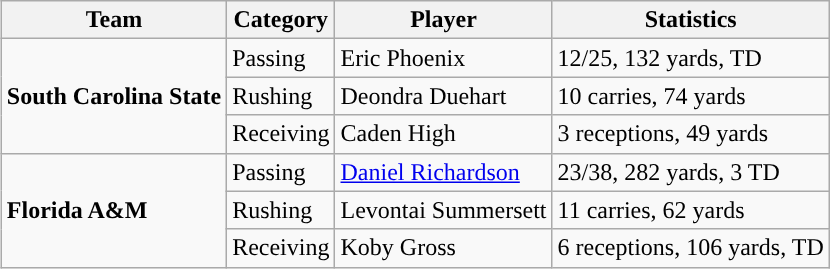<table class="wikitable" style="float: right;">
<tr>
<th>Team</th>
<th>Category</th>
<th>Player</th>
<th>Statistics</th>
</tr>
<tr>
<td rowspan=3><strong>South Carolina State</strong></td>
<td>Passing</td>
<td>Eric Phoenix</td>
<td>12/25, 132 yards, TD</td>
</tr>
<tr>
<td>Rushing</td>
<td>Deondra Duehart</td>
<td>10 carries, 74 yards</td>
</tr>
<tr>
<td>Receiving</td>
<td>Caden High</td>
<td>3 receptions, 49 yards</td>
</tr>
<tr>
<td rowspan=3><strong>Florida A&M</strong></td>
<td>Passing</td>
<td><a href='#'>Daniel Richardson</a></td>
<td>23/38, 282 yards, 3 TD</td>
</tr>
<tr>
<td>Rushing</td>
<td>Levontai Summersett</td>
<td>11 carries, 62 yards</td>
</tr>
<tr>
<td>Receiving</td>
<td>Koby Gross</td>
<td>6 receptions, 106 yards, TD</td>
</tr>
</table>
